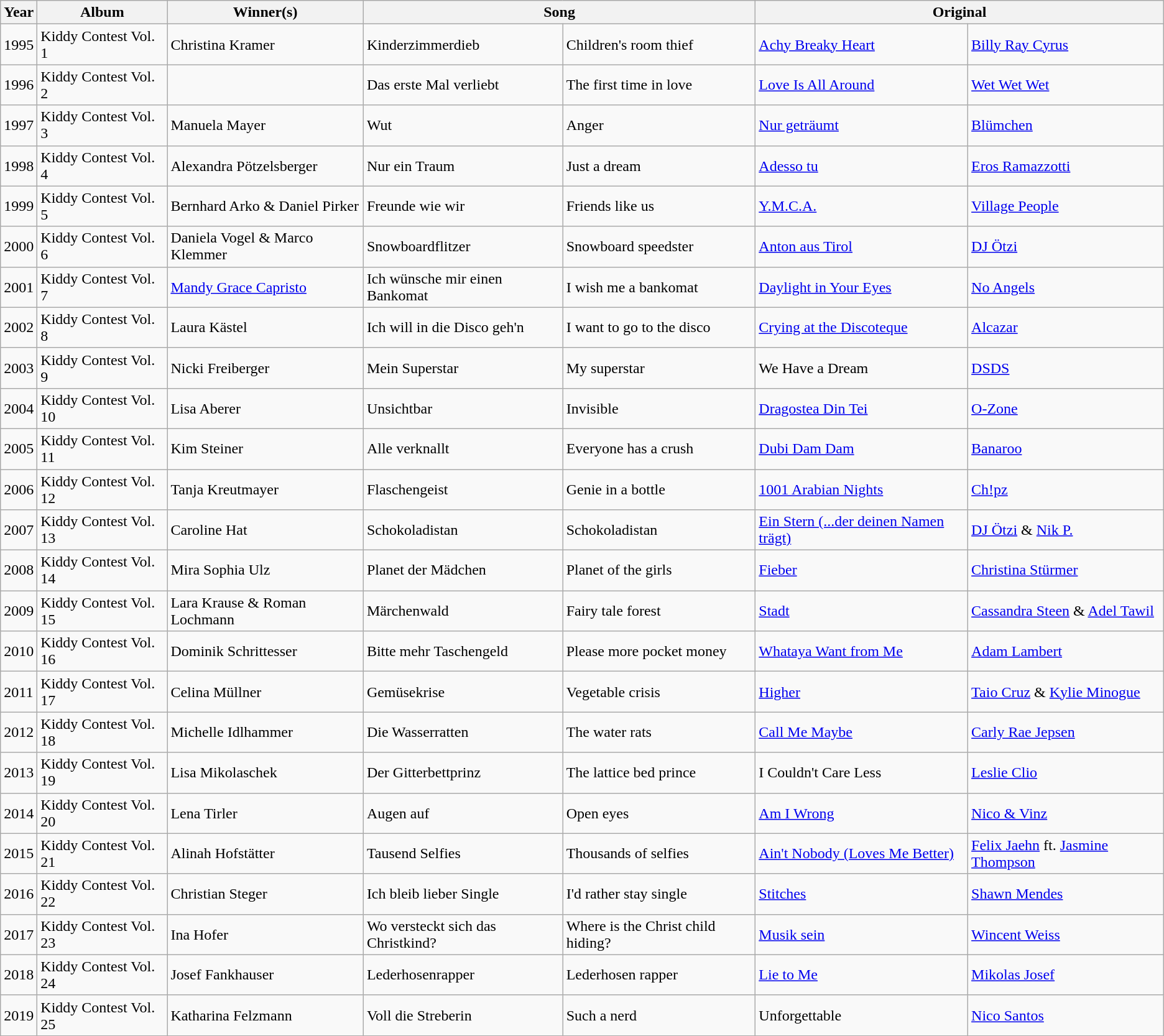<table class="wikitable">
<tr>
<th>Year</th>
<th>Album</th>
<th>Winner(s)</th>
<th colspan=2>Song</th>
<th colspan=2>Original</th>
</tr>
<tr>
<td>1995</td>
<td>Kiddy Contest Vol. 1</td>
<td>Christina Kramer</td>
<td>Kinderzimmerdieb</td>
<td>Children's room thief</td>
<td><a href='#'>Achy Breaky Heart</a></td>
<td><a href='#'>Billy Ray Cyrus</a></td>
</tr>
<tr>
<td>1996</td>
<td>Kiddy Contest Vol. 2</td>
<td></td>
<td>Das erste Mal verliebt</td>
<td>The first time in love</td>
<td><a href='#'>Love Is All Around</a></td>
<td><a href='#'>Wet Wet Wet</a></td>
</tr>
<tr>
<td>1997</td>
<td>Kiddy Contest Vol. 3</td>
<td>Manuela Mayer</td>
<td>Wut</td>
<td>Anger</td>
<td><a href='#'>Nur geträumt</a></td>
<td><a href='#'>Blümchen</a></td>
</tr>
<tr>
<td>1998</td>
<td>Kiddy Contest Vol. 4</td>
<td>Alexandra Pötzelsberger</td>
<td>Nur ein Traum</td>
<td>Just a dream</td>
<td><a href='#'>Adesso tu</a></td>
<td><a href='#'>Eros Ramazzotti</a></td>
</tr>
<tr>
<td>1999</td>
<td>Kiddy Contest Vol. 5</td>
<td>Bernhard Arko & Daniel Pirker</td>
<td>Freunde wie wir</td>
<td>Friends like us</td>
<td><a href='#'>Y.M.C.A.</a></td>
<td><a href='#'>Village People</a></td>
</tr>
<tr>
<td>2000</td>
<td>Kiddy Contest Vol. 6</td>
<td>Daniela Vogel & Marco Klemmer</td>
<td>Snowboardflitzer</td>
<td>Snowboard speedster</td>
<td><a href='#'>Anton aus Tirol</a></td>
<td><a href='#'>DJ Ötzi</a></td>
</tr>
<tr>
<td>2001</td>
<td>Kiddy Contest Vol. 7</td>
<td><a href='#'>Mandy Grace Capristo</a></td>
<td>Ich wünsche mir einen Bankomat</td>
<td>I wish me a bankomat</td>
<td><a href='#'>Daylight in Your Eyes</a></td>
<td><a href='#'>No Angels</a></td>
</tr>
<tr>
<td>2002</td>
<td>Kiddy Contest Vol. 8</td>
<td>Laura Kästel</td>
<td>Ich will in die Disco geh'n</td>
<td>I want to go to the disco</td>
<td><a href='#'>Crying at the Discoteque</a></td>
<td><a href='#'>Alcazar</a></td>
</tr>
<tr>
<td>2003</td>
<td>Kiddy Contest Vol. 9</td>
<td>Nicki Freiberger</td>
<td>Mein Superstar</td>
<td>My superstar</td>
<td>We Have a Dream</td>
<td><a href='#'>DSDS</a></td>
</tr>
<tr>
<td>2004</td>
<td>Kiddy Contest Vol. 10</td>
<td>Lisa Aberer</td>
<td>Unsichtbar</td>
<td>Invisible</td>
<td><a href='#'>Dragostea Din Tei</a></td>
<td><a href='#'>O-Zone</a></td>
</tr>
<tr>
<td>2005</td>
<td>Kiddy Contest Vol. 11</td>
<td>Kim Steiner</td>
<td>Alle verknallt</td>
<td>Everyone has a crush</td>
<td><a href='#'>Dubi Dam Dam</a></td>
<td><a href='#'>Banaroo</a></td>
</tr>
<tr>
<td>2006</td>
<td>Kiddy Contest Vol. 12</td>
<td>Tanja Kreutmayer</td>
<td>Flaschengeist</td>
<td>Genie in a bottle</td>
<td><a href='#'>1001 Arabian Nights</a></td>
<td><a href='#'>Ch!pz</a></td>
</tr>
<tr>
<td>2007</td>
<td>Kiddy Contest Vol. 13</td>
<td>Caroline Hat</td>
<td>Schokoladistan</td>
<td>Schokoladistan</td>
<td><a href='#'>Ein Stern (...der deinen Namen trägt)</a></td>
<td><a href='#'>DJ Ötzi</a> & <a href='#'>Nik P.</a></td>
</tr>
<tr>
<td>2008</td>
<td>Kiddy Contest Vol. 14</td>
<td>Mira Sophia Ulz</td>
<td>Planet der Mädchen</td>
<td>Planet of the girls</td>
<td><a href='#'>Fieber</a></td>
<td><a href='#'>Christina Stürmer</a></td>
</tr>
<tr>
<td>2009</td>
<td>Kiddy Contest Vol. 15</td>
<td>Lara Krause & Roman Lochmann</td>
<td>Märchenwald</td>
<td>Fairy tale forest</td>
<td><a href='#'>Stadt</a></td>
<td><a href='#'>Cassandra Steen</a> & <a href='#'>Adel Tawil</a></td>
</tr>
<tr>
<td>2010</td>
<td>Kiddy Contest Vol. 16</td>
<td>Dominik Schrittesser</td>
<td>Bitte mehr Taschengeld</td>
<td>Please more pocket money</td>
<td><a href='#'>Whataya Want from Me</a></td>
<td><a href='#'>Adam Lambert</a></td>
</tr>
<tr>
<td>2011</td>
<td>Kiddy Contest Vol. 17</td>
<td>Celina Müllner</td>
<td>Gemüsekrise</td>
<td>Vegetable crisis</td>
<td><a href='#'>Higher</a></td>
<td><a href='#'>Taio Cruz</a> & <a href='#'>Kylie Minogue</a></td>
</tr>
<tr>
<td>2012</td>
<td>Kiddy Contest Vol. 18</td>
<td>Michelle Idlhammer</td>
<td>Die Wasserratten</td>
<td>The water rats</td>
<td><a href='#'>Call Me Maybe</a></td>
<td><a href='#'>Carly Rae Jepsen</a></td>
</tr>
<tr>
<td>2013</td>
<td>Kiddy Contest Vol. 19</td>
<td>Lisa Mikolaschek</td>
<td>Der Gitterbettprinz</td>
<td>The lattice bed prince</td>
<td>I Couldn't Care Less</td>
<td><a href='#'>Leslie Clio</a></td>
</tr>
<tr>
<td>2014</td>
<td>Kiddy Contest Vol. 20</td>
<td>Lena Tirler</td>
<td>Augen auf</td>
<td>Open eyes</td>
<td><a href='#'>Am I Wrong</a></td>
<td><a href='#'>Nico & Vinz</a></td>
</tr>
<tr>
<td>2015</td>
<td>Kiddy Contest Vol. 21</td>
<td>Alinah Hofstätter</td>
<td>Tausend Selfies</td>
<td>Thousands of selfies</td>
<td><a href='#'>Ain't Nobody (Loves Me Better)</a></td>
<td><a href='#'>Felix Jaehn</a> ft. <a href='#'>Jasmine Thompson</a></td>
</tr>
<tr>
<td>2016</td>
<td>Kiddy Contest Vol. 22</td>
<td>Christian Steger</td>
<td>Ich bleib lieber Single</td>
<td>I'd rather stay single</td>
<td><a href='#'>Stitches</a></td>
<td><a href='#'>Shawn Mendes</a></td>
</tr>
<tr>
<td>2017</td>
<td>Kiddy Contest Vol. 23</td>
<td>Ina Hofer</td>
<td>Wo versteckt sich das Christkind?</td>
<td>Where is the Christ child hiding?</td>
<td><a href='#'>Musik sein</a></td>
<td><a href='#'>Wincent Weiss</a></td>
</tr>
<tr>
<td>2018</td>
<td>Kiddy Contest Vol. 24</td>
<td>Josef Fankhauser</td>
<td>Lederhosenrapper</td>
<td>Lederhosen rapper</td>
<td><a href='#'>Lie to Me</a></td>
<td><a href='#'>Mikolas Josef</a></td>
</tr>
<tr>
<td>2019</td>
<td>Kiddy Contest Vol. 25</td>
<td>Katharina Felzmann</td>
<td>Voll die Streberin</td>
<td>Such a nerd</td>
<td>Unforgettable</td>
<td><a href='#'>Nico Santos</a></td>
</tr>
</table>
